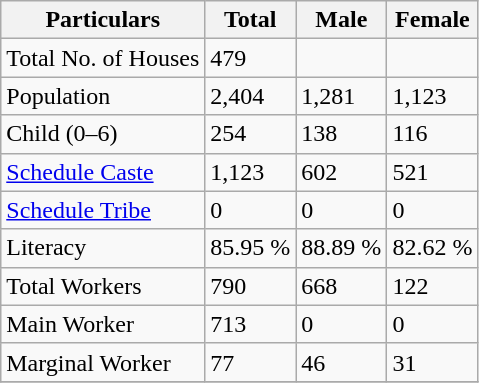<table class="wikitable sortable">
<tr>
<th>Particulars</th>
<th>Total</th>
<th>Male</th>
<th>Female</th>
</tr>
<tr>
<td>Total No. of Houses</td>
<td>479</td>
<td></td>
<td></td>
</tr>
<tr>
<td>Population</td>
<td>2,404</td>
<td>1,281</td>
<td>1,123</td>
</tr>
<tr>
<td>Child (0–6)</td>
<td>254</td>
<td>138</td>
<td>116</td>
</tr>
<tr>
<td><a href='#'>Schedule Caste</a></td>
<td>1,123</td>
<td>602</td>
<td>521</td>
</tr>
<tr>
<td><a href='#'>Schedule Tribe</a></td>
<td>0</td>
<td>0</td>
<td>0</td>
</tr>
<tr>
<td>Literacy</td>
<td>85.95   %</td>
<td>88.89   %</td>
<td>82.62 %</td>
</tr>
<tr>
<td>Total Workers</td>
<td>790</td>
<td>668</td>
<td>122</td>
</tr>
<tr>
<td>Main Worker</td>
<td>713</td>
<td>0</td>
<td>0</td>
</tr>
<tr>
<td>Marginal Worker</td>
<td>77</td>
<td>46</td>
<td>31</td>
</tr>
<tr>
</tr>
</table>
